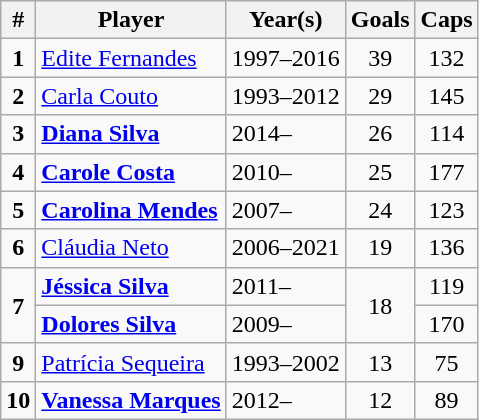<table class="wikitable sortable">
<tr>
<th width =>#</th>
<th width =>Player</th>
<th width =>Year(s)</th>
<th width =>Goals</th>
<th width =>Caps</th>
</tr>
<tr>
<td align=center><strong>1</strong></td>
<td><a href='#'>Edite Fernandes</a></td>
<td>1997–2016</td>
<td align=center>39</td>
<td align=center>132</td>
</tr>
<tr>
<td align=center><strong>2</strong></td>
<td><a href='#'>Carla Couto</a></td>
<td>1993–2012</td>
<td align=center>29</td>
<td align=center>145</td>
</tr>
<tr>
<td align=center><strong>3</strong></td>
<td><strong><a href='#'>Diana Silva</a></strong></td>
<td>2014–</td>
<td align=center>26</td>
<td align=center>114</td>
</tr>
<tr>
<td align=center><strong>4</strong></td>
<td><strong><a href='#'>Carole Costa</a></strong></td>
<td>2010–</td>
<td align=center>25</td>
<td align=center>177</td>
</tr>
<tr>
<td align=center><strong>5</strong></td>
<td><strong><a href='#'>Carolina Mendes</a></strong></td>
<td>2007–</td>
<td align=center>24</td>
<td align=center>123</td>
</tr>
<tr>
<td align=center><strong>6</strong></td>
<td><a href='#'>Cláudia Neto</a></td>
<td>2006–2021</td>
<td align=center>19</td>
<td align=center>136</td>
</tr>
<tr>
<td rowspan=2, align=center><strong>7</strong></td>
<td><strong><a href='#'>Jéssica Silva</a></strong></td>
<td>2011–</td>
<td rowspan=2 align=center>18</td>
<td align=center>119</td>
</tr>
<tr>
<td><strong><a href='#'>Dolores Silva</a></strong></td>
<td>2009–</td>
<td align=center>170</td>
</tr>
<tr>
<td align=center><strong>9</strong></td>
<td><a href='#'>Patrícia Sequeira</a></td>
<td>1993–2002</td>
<td align=center>13</td>
<td align=center>75</td>
</tr>
<tr>
<td align=center><strong>10</strong></td>
<td><strong><a href='#'>Vanessa Marques</a></strong></td>
<td>2012–</td>
<td align=center>12</td>
<td align=center>89</td>
</tr>
</table>
